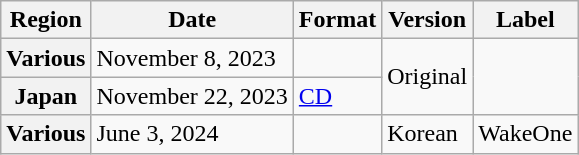<table class="wikitable plainrowheaders">
<tr>
<th scope="col">Region</th>
<th scope="col">Date</th>
<th scope="col">Format</th>
<th scope="col">Version</th>
<th scope="col">Label</th>
</tr>
<tr>
<th scope="row">Various</th>
<td>November 8, 2023</td>
<td></td>
<td rowspan="2">Original</td>
<td rowspan="2"></td>
</tr>
<tr>
<th scope="row">Japan</th>
<td>November 22, 2023</td>
<td><a href='#'>CD</a></td>
</tr>
<tr>
<th scope="row">Various</th>
<td>June 3, 2024</td>
<td></td>
<td>Korean</td>
<td>WakeOne</td>
</tr>
</table>
